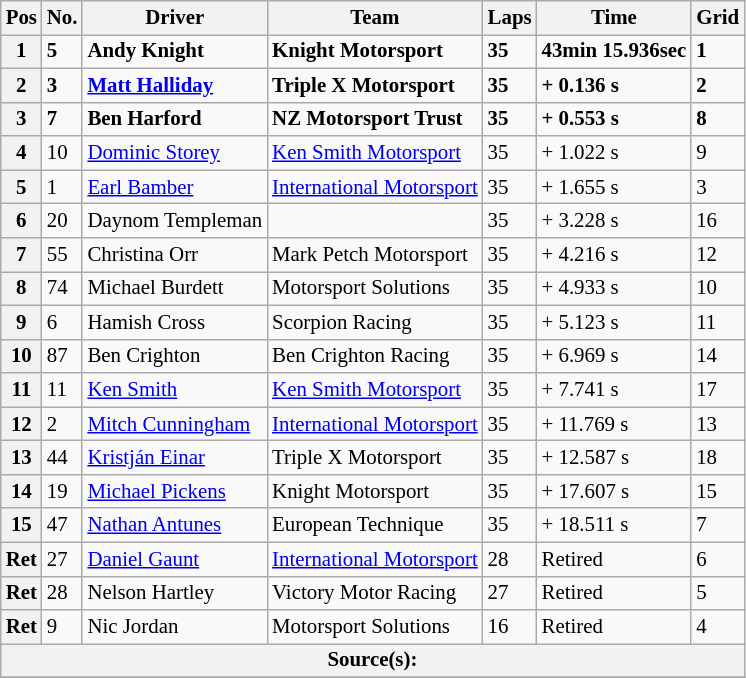<table class="wikitable" style="font-size: 87%;">
<tr>
<th>Pos</th>
<th>No.</th>
<th>Driver</th>
<th>Team</th>
<th>Laps</th>
<th>Time</th>
<th>Grid</th>
</tr>
<tr>
<th>1</th>
<td><strong>5</strong></td>
<td> <strong>Andy Knight</strong></td>
<td><strong>Knight Motorsport</strong></td>
<td><strong>35</strong></td>
<td><strong>43min 15.936sec</strong></td>
<td><strong>1</strong></td>
</tr>
<tr>
<th>2</th>
<td><strong>3</strong></td>
<td> <strong><a href='#'>Matt Halliday</a></strong></td>
<td><strong>Triple X Motorsport</strong></td>
<td><strong>35</strong></td>
<td><strong>+ 0.136 s</strong></td>
<td><strong>2</strong></td>
</tr>
<tr>
<th>3</th>
<td><strong>7</strong></td>
<td> <strong>Ben Harford</strong></td>
<td><strong>NZ Motorsport Trust</strong></td>
<td><strong>35</strong></td>
<td><strong>+ 0.553 s</strong></td>
<td><strong>8</strong></td>
</tr>
<tr>
<th>4</th>
<td>10</td>
<td> <a href='#'>Dominic Storey</a></td>
<td><a href='#'>Ken Smith Motorsport</a></td>
<td>35</td>
<td>+ 1.022 s</td>
<td>9</td>
</tr>
<tr>
<th>5</th>
<td>1</td>
<td> <a href='#'>Earl Bamber</a></td>
<td><a href='#'>International Motorsport</a></td>
<td>35</td>
<td>+ 1.655 s</td>
<td>3</td>
</tr>
<tr>
<th>6</th>
<td>20</td>
<td> Daynom Templeman</td>
<td></td>
<td>35</td>
<td>+ 3.228 s</td>
<td>16</td>
</tr>
<tr>
<th>7</th>
<td>55</td>
<td> Christina Orr</td>
<td>Mark Petch Motorsport</td>
<td>35</td>
<td>+ 4.216 s</td>
<td>12</td>
</tr>
<tr>
<th>8</th>
<td>74</td>
<td> Michael Burdett</td>
<td>Motorsport Solutions</td>
<td>35</td>
<td>+ 4.933 s</td>
<td>10</td>
</tr>
<tr>
<th>9</th>
<td>6</td>
<td> Hamish Cross</td>
<td>Scorpion Racing</td>
<td>35</td>
<td>+ 5.123 s</td>
<td>11</td>
</tr>
<tr>
<th>10</th>
<td>87</td>
<td> Ben Crighton</td>
<td>Ben Crighton Racing</td>
<td>35</td>
<td>+ 6.969 s</td>
<td>14</td>
</tr>
<tr>
<th>11</th>
<td>11</td>
<td> <a href='#'>Ken Smith</a></td>
<td><a href='#'>Ken Smith Motorsport</a></td>
<td>35</td>
<td>+ 7.741 s</td>
<td>17</td>
</tr>
<tr>
<th>12</th>
<td>2</td>
<td> <a href='#'>Mitch Cunningham</a></td>
<td><a href='#'>International Motorsport</a></td>
<td>35</td>
<td>+ 11.769 s</td>
<td>13</td>
</tr>
<tr>
<th>13</th>
<td>44</td>
<td> <a href='#'>Kristján Einar</a></td>
<td>Triple X Motorsport</td>
<td>35</td>
<td>+ 12.587 s</td>
<td>18</td>
</tr>
<tr>
<th>14</th>
<td>19</td>
<td> <a href='#'>Michael Pickens</a></td>
<td>Knight Motorsport</td>
<td>35</td>
<td>+ 17.607 s</td>
<td>15</td>
</tr>
<tr>
<th>15</th>
<td>47</td>
<td> <a href='#'>Nathan Antunes</a></td>
<td>European Technique</td>
<td>35</td>
<td>+ 18.511 s</td>
<td>7</td>
</tr>
<tr>
<th>Ret</th>
<td>27</td>
<td> <a href='#'>Daniel Gaunt</a></td>
<td><a href='#'>International Motorsport</a></td>
<td>28</td>
<td>Retired</td>
<td>6</td>
</tr>
<tr>
<th>Ret</th>
<td>28</td>
<td> Nelson Hartley</td>
<td>Victory Motor Racing</td>
<td>27</td>
<td>Retired</td>
<td>5</td>
</tr>
<tr>
<th>Ret</th>
<td>9</td>
<td> Nic Jordan</td>
<td>Motorsport Solutions</td>
<td>16</td>
<td>Retired</td>
<td>4</td>
</tr>
<tr>
<th colspan=7>Source(s):</th>
</tr>
<tr>
</tr>
</table>
